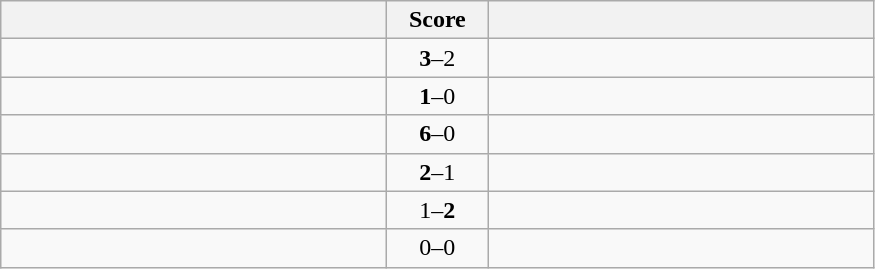<table class="wikitable" style="text-align: center;">
<tr>
<th width=250></th>
<th width=60>Score</th>
<th width=250></th>
</tr>
<tr>
<td align=left><strong></strong></td>
<td><strong>3</strong>–2</td>
<td align=left></td>
</tr>
<tr>
<td align=left><strong></strong></td>
<td><strong>1</strong>–0</td>
<td align=left></td>
</tr>
<tr>
<td align=left><strong></strong></td>
<td><strong>6</strong>–0</td>
<td align=left></td>
</tr>
<tr>
<td align=left><strong></strong></td>
<td><strong>2</strong>–1</td>
<td align=left></td>
</tr>
<tr>
<td align=left></td>
<td>1–<strong>2</strong></td>
<td align=left><strong></strong></td>
</tr>
<tr>
<td align=left></td>
<td>0–0</td>
<td align=left></td>
</tr>
</table>
